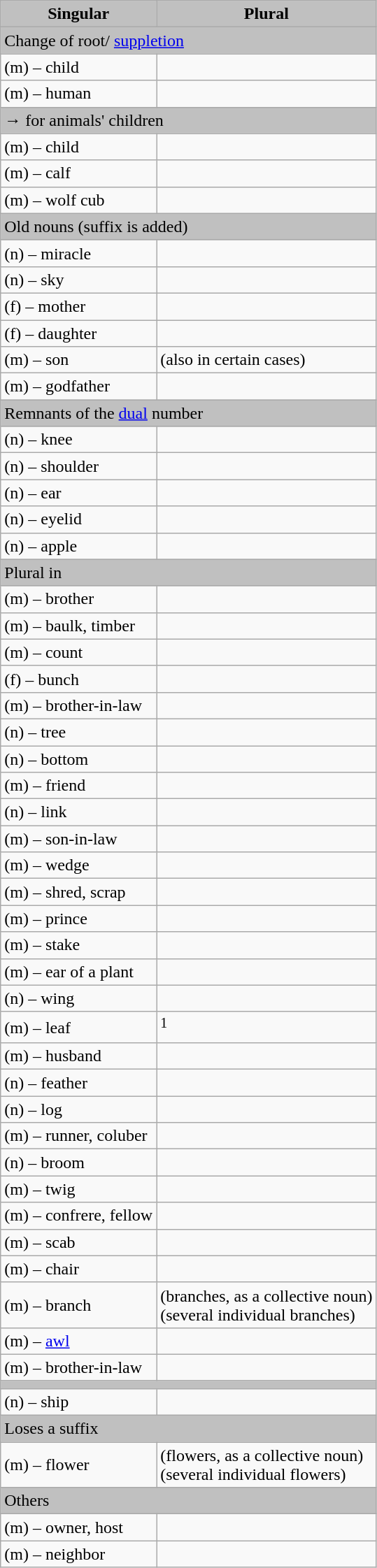<table class="wikitable">
<tr>
<th style="background:#C0C0C0">Singular</th>
<th style="background:#C0C0C0">Plural</th>
</tr>
<tr>
<td style="background:#C0C0C0" colspan="2">Change of root/ <a href='#'>suppletion</a></td>
</tr>
<tr>
<td> (m) – child</td>
<td></td>
</tr>
<tr>
<td> (m) – human</td>
<td></td>
</tr>
<tr>
<td style="background:#C0C0C0" colspan="2"> →  for animals' children</td>
</tr>
<tr>
<td> (m) – child</td>
<td></td>
</tr>
<tr>
<td> (m) – calf</td>
<td></td>
</tr>
<tr>
<td> (m) – wolf cub</td>
<td></td>
</tr>
<tr>
<td style="background:#C0C0C0" colspan="2">Old  nouns (suffix is added)</td>
</tr>
<tr>
<td> (n) – miracle</td>
<td></td>
</tr>
<tr>
<td> (n) – sky</td>
<td></td>
</tr>
<tr>
<td> (f) – mother</td>
<td></td>
</tr>
<tr>
<td> (f) – daughter</td>
<td></td>
</tr>
<tr>
<td> (m) – son</td>
<td> (also  in certain cases)</td>
</tr>
<tr>
<td> (m) – godfather</td>
<td></td>
</tr>
<tr>
<td style="background:#C0C0C0" colspan="2">Remnants of the <a href='#'>dual</a> number</td>
</tr>
<tr>
<td> (n) – knee</td>
<td></td>
</tr>
<tr>
<td> (n) – shoulder</td>
<td></td>
</tr>
<tr>
<td> (n) – ear</td>
<td></td>
</tr>
<tr>
<td> (n) – eyelid</td>
<td></td>
</tr>
<tr>
<td> (n) – apple</td>
<td></td>
</tr>
<tr>
<td style="background:#C0C0C0" colspan="2">Plural in </td>
</tr>
<tr>
<td> (m) – brother</td>
<td></td>
</tr>
<tr>
<td> (m) – baulk, timber</td>
<td></td>
</tr>
<tr>
<td> (m) – count</td>
<td></td>
</tr>
<tr>
<td> (f) – bunch</td>
<td></td>
</tr>
<tr>
<td> (m) – brother-in-law</td>
<td></td>
</tr>
<tr>
<td> (n) – tree</td>
<td></td>
</tr>
<tr>
<td> (n) – bottom</td>
<td></td>
</tr>
<tr>
<td> (m) – friend</td>
<td></td>
</tr>
<tr>
<td> (n) – link</td>
<td></td>
</tr>
<tr>
<td> (m) – son-in-law</td>
<td></td>
</tr>
<tr>
<td> (m) – wedge</td>
<td></td>
</tr>
<tr>
<td> (m) – shred, scrap</td>
<td></td>
</tr>
<tr>
<td> (m) – prince</td>
<td></td>
</tr>
<tr>
<td> (m) – stake</td>
<td></td>
</tr>
<tr>
<td> (m) – ear of a plant</td>
<td></td>
</tr>
<tr>
<td> (n) – wing</td>
<td></td>
</tr>
<tr>
<td> (m) – leaf</td>
<td><sup>1</sup></td>
</tr>
<tr>
<td> (m) – husband</td>
<td></td>
</tr>
<tr>
<td> (n) – feather</td>
<td></td>
</tr>
<tr>
<td> (n) – log</td>
<td></td>
</tr>
<tr>
<td> (m) – runner, coluber</td>
<td></td>
</tr>
<tr>
<td> (n) – broom</td>
<td></td>
</tr>
<tr>
<td> (m) – twig</td>
<td></td>
</tr>
<tr>
<td> (m) – confrere, fellow</td>
<td></td>
</tr>
<tr>
<td> (m) – scab</td>
<td></td>
</tr>
<tr>
<td> (m) – chair</td>
<td></td>
</tr>
<tr>
<td> (m) – branch</td>
<td> (branches, as a collective noun)<br> (several individual branches)</td>
</tr>
<tr>
<td> (m) – <a href='#'>awl</a></td>
<td></td>
</tr>
<tr>
<td> (m) – brother-in-law</td>
<td></td>
</tr>
<tr>
<td style="background:#C0C0C0" colspan="2"></td>
</tr>
<tr>
<td> (n) – ship</td>
<td></td>
</tr>
<tr>
<td style="background:#C0C0C0" colspan="2">Loses a suffix</td>
</tr>
<tr>
<td> (m) – flower</td>
<td> (flowers, as a collective noun)<br> (several individual flowers)</td>
</tr>
<tr>
<td style="background:#C0C0C0" colspan="2">Others</td>
</tr>
<tr>
<td> (m) – owner, host</td>
<td></td>
</tr>
<tr>
<td> (m) – neighbor</td>
<td></td>
</tr>
</table>
